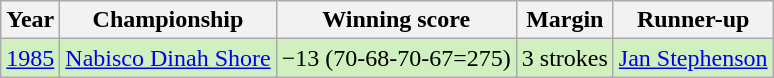<table class="wikitable">
<tr>
<th>Year</th>
<th>Championship</th>
<th>Winning score</th>
<th>Margin</th>
<th>Runner-up</th>
</tr>
<tr style="background:#D0F0C0;">
<td><a href='#'>1985</a></td>
<td><a href='#'>Nabisco Dinah Shore</a></td>
<td>−13 (70-68-70-67=275)</td>
<td>3 strokes</td>
<td> <a href='#'>Jan Stephenson</a></td>
</tr>
</table>
